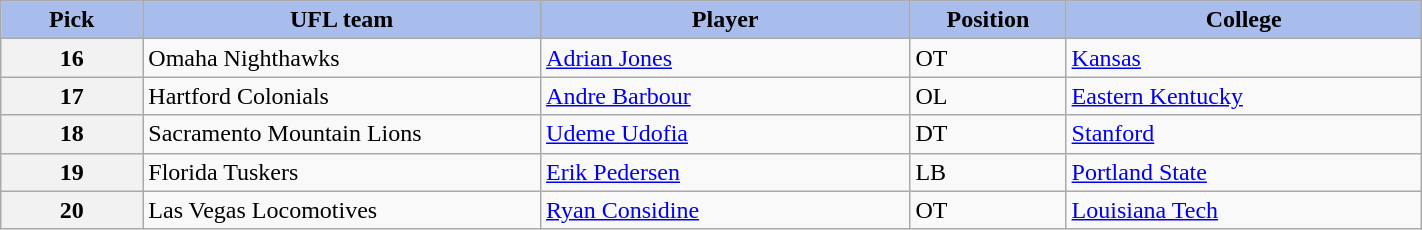<table class="wikitable" style="width:75%;">
<tr>
<th width=10% style="background:#A8BDEC">Pick</th>
<th width=28% style="background:#A8BDEC">UFL team</th>
<th width=26% style="background:#A8BDEC">Player</th>
<th width=11% style="background:#A8BDEC">Position</th>
<th width=26% style="background:#A8BDEC">College</th>
</tr>
<tr>
<th>16</th>
<td>Omaha Nighthawks</td>
<td><a href='#'>Adrian Jones</a></td>
<td>OT</td>
<td><a href='#'>Kansas</a></td>
</tr>
<tr>
<th>17</th>
<td>Hartford Colonials</td>
<td><a href='#'>Andre Barbour</a></td>
<td>OL</td>
<td><a href='#'>Eastern Kentucky</a></td>
</tr>
<tr>
<th>18</th>
<td>Sacramento Mountain Lions</td>
<td><a href='#'>Udeme Udofia</a></td>
<td>DT</td>
<td><a href='#'>Stanford</a></td>
</tr>
<tr>
<th>19</th>
<td>Florida Tuskers</td>
<td><a href='#'>Erik Pedersen</a></td>
<td>LB</td>
<td><a href='#'>Portland State</a></td>
</tr>
<tr>
<th>20</th>
<td>Las Vegas Locomotives</td>
<td><a href='#'>Ryan Considine</a></td>
<td>OT</td>
<td><a href='#'>Louisiana Tech</a></td>
</tr>
</table>
